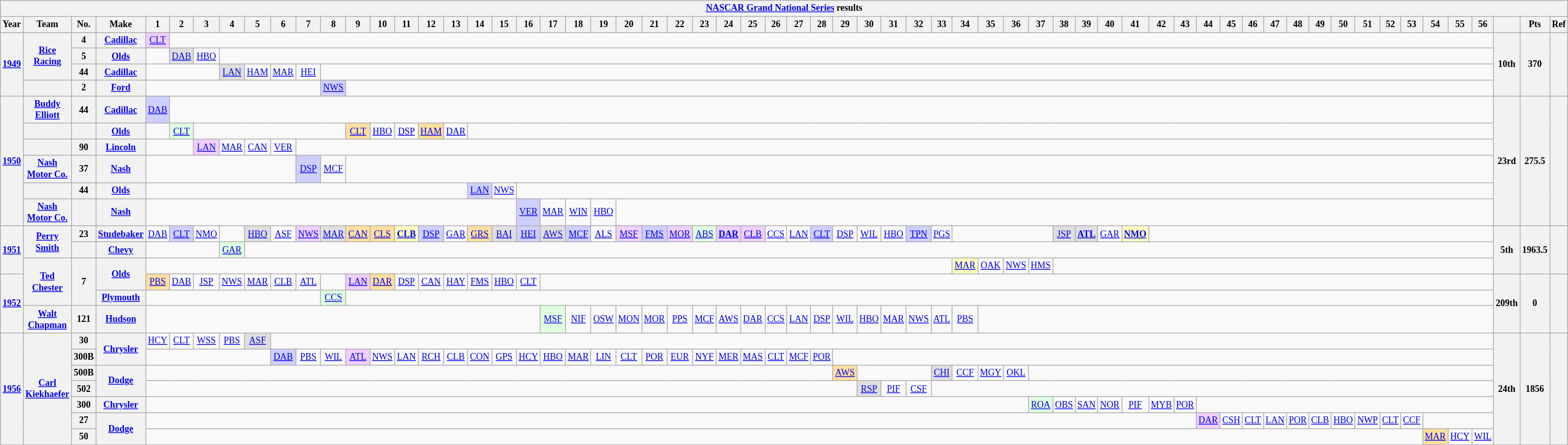<table class="wikitable" style="text-align:center; font-size:75%">
<tr>
<th colspan="68"><a href='#'>NASCAR Grand National Series</a> results</th>
</tr>
<tr>
<th>Year</th>
<th>Team</th>
<th>No.</th>
<th>Make</th>
<th>1</th>
<th>2</th>
<th>3</th>
<th>4</th>
<th>5</th>
<th>6</th>
<th>7</th>
<th>8</th>
<th>9</th>
<th>10</th>
<th>11</th>
<th>12</th>
<th>13</th>
<th>14</th>
<th>15</th>
<th>16</th>
<th>17</th>
<th>18</th>
<th>19</th>
<th>20</th>
<th>21</th>
<th>22</th>
<th>23</th>
<th>24</th>
<th>25</th>
<th>26</th>
<th>27</th>
<th>28</th>
<th>29</th>
<th>30</th>
<th>31</th>
<th>32</th>
<th>33</th>
<th>34</th>
<th>35</th>
<th>36</th>
<th>37</th>
<th>38</th>
<th>39</th>
<th>40</th>
<th>41</th>
<th>42</th>
<th>43</th>
<th>44</th>
<th>45</th>
<th>46</th>
<th>47</th>
<th>48</th>
<th>49</th>
<th>50</th>
<th>51</th>
<th>52</th>
<th>53</th>
<th>54</th>
<th>55</th>
<th>56</th>
<th></th>
<th>Pts</th>
<th>Ref</th>
</tr>
<tr>
<th rowspan=4><a href='#'>1949</a></th>
<th rowspan=3><a href='#'>Rice Racing</a></th>
<th>4</th>
<th><a href='#'>Cadillac</a></th>
<td style="background:#EFCFFF;"><a href='#'>CLT</a><br></td>
<td colspan=55></td>
<th rowspan=4>10th</th>
<th rowspan=4>370</th>
<th rowspan=4></th>
</tr>
<tr>
<th>5</th>
<th><a href='#'>Olds</a></th>
<td></td>
<td style="background:#DFDFDF;"><a href='#'>DAB</a><br></td>
<td><a href='#'>HBO</a></td>
<td colspan=53></td>
</tr>
<tr>
<th>44</th>
<th><a href='#'>Cadillac</a></th>
<td colspan=3></td>
<td style="background:#DFDFDF;"><a href='#'>LAN</a><br></td>
<td><a href='#'>HAM</a></td>
<td><a href='#'>MAR</a></td>
<td><a href='#'>HEI</a></td>
<td colspan=49></td>
</tr>
<tr>
<th></th>
<th>2</th>
<th><a href='#'>Ford</a></th>
<td colspan=7></td>
<td style="background:#CFCFFF;"><a href='#'>NWS</a><br></td>
<td colspan=48></td>
</tr>
<tr>
<th rowspan=6><a href='#'>1950</a></th>
<th><a href='#'>Buddy Elliott</a></th>
<th>44</th>
<th><a href='#'>Cadillac</a></th>
<td style="background:#CFCFFF;"><a href='#'>DAB</a><br></td>
<td colspan=55></td>
<th rowspan=6>23rd</th>
<th rowspan=6>275.5</th>
<th rowspan=6></th>
</tr>
<tr>
<th></th>
<th></th>
<th><a href='#'>Olds</a></th>
<td></td>
<td style="background:#DFFFDF;"><a href='#'>CLT</a><br></td>
<td colspan=6></td>
<td style="background:#FFDF9F;"><a href='#'>CLT</a><br></td>
<td><a href='#'>HBO</a></td>
<td><a href='#'>DSP</a></td>
<td style="background:#FFDF9F;"><a href='#'>HAM</a><br></td>
<td><a href='#'>DAR</a></td>
<td colspan=43></td>
</tr>
<tr>
<th></th>
<th>90</th>
<th><a href='#'>Lincoln</a></th>
<td colspan=2></td>
<td style="background:#EFCFFF;"><a href='#'>LAN</a><br></td>
<td><a href='#'>MAR</a></td>
<td><a href='#'>CAN</a></td>
<td><a href='#'>VER</a></td>
<td colspan=50></td>
</tr>
<tr>
<th><a href='#'>Nash Motor Co.</a></th>
<th>37</th>
<th><a href='#'>Nash</a></th>
<td colspan=6></td>
<td style="background:#CFCFFF;"><a href='#'>DSP</a><br></td>
<td><a href='#'>MCF</a></td>
<td colspan=48></td>
</tr>
<tr>
<th></th>
<th>44</th>
<th><a href='#'>Olds</a></th>
<td colspan=13></td>
<td style="background:#CFCFFF;"><a href='#'>LAN</a><br></td>
<td><a href='#'>NWS</a></td>
<td colspan=41></td>
</tr>
<tr>
<th><a href='#'>Nash Motor Co.</a></th>
<th></th>
<th><a href='#'>Nash</a></th>
<td colspan=15></td>
<td style="background:#CFCFFF;"><a href='#'>VER</a><br></td>
<td><a href='#'>MAR</a></td>
<td><a href='#'>WIN</a></td>
<td><a href='#'>HBO</a></td>
<td colspan=37></td>
</tr>
<tr>
<th rowspan=3><a href='#'>1951</a></th>
<th rowspan=2><a href='#'>Perry Smith</a></th>
<th>23</th>
<th><a href='#'>Studebaker</a></th>
<td><a href='#'>DAB</a></td>
<td style="background:#CFCFFF;"><a href='#'>CLT</a><br></td>
<td><a href='#'>NMO</a></td>
<td></td>
<td style="background:#DFDFDF;"><a href='#'>HBO</a><br></td>
<td><a href='#'>ASF</a></td>
<td style="background:#EFCFFF;"><a href='#'>NWS</a><br></td>
<td style="background:#DFDFDF;"><a href='#'>MAR</a><br></td>
<td style="background:#FFDF9F;"><a href='#'>CAN</a><br></td>
<td style="background:#FFDF9F;"><a href='#'>CLS</a><br></td>
<td style="background:#FFFFBF;"><strong><a href='#'>CLB</a></strong><br></td>
<td style="background:#CFCFFF;"><a href='#'>DSP</a><br></td>
<td><a href='#'>GAR</a></td>
<td style="background:#FFDF9F;"><a href='#'>GRS</a><br></td>
<td style="background:#DFDFDF;"><a href='#'>BAI</a><br></td>
<td style="background:#CFCFFF;"><a href='#'>HEI</a><br></td>
<td style="background:#DFDFDF;"><a href='#'>AWS</a><br></td>
<td style="background:#CFCFFF;"><a href='#'>MCF</a><br></td>
<td><a href='#'>ALS</a></td>
<td style="background:#EFCFFF;"><a href='#'>MSF</a><br></td>
<td style="background:#CFCFFF;"><a href='#'>FMS</a><br></td>
<td style="background:#EFCFFF;"><a href='#'>MOR</a><br></td>
<td style="background:#DFFFDF;"><a href='#'>ABS</a><br></td>
<td style="background:#EFCFFF;"><strong><a href='#'>DAR</a></strong><br></td>
<td style="background:#EFCFFF;"><a href='#'>CLB</a><br></td>
<td><a href='#'>CCS</a></td>
<td><a href='#'>LAN</a></td>
<td style="background:#CFCFFF;"><a href='#'>CLT</a><br></td>
<td><a href='#'>DSP</a></td>
<td><a href='#'>WIL</a></td>
<td><a href='#'>HBO</a></td>
<td style="background:#CFCFFF;"><a href='#'>TPN</a><br></td>
<td><a href='#'>PGS</a></td>
<td colspan=4></td>
<td style="background:#DFDFDF;"><a href='#'>JSP</a><br></td>
<td style="background:#DFDFDF;"><strong><a href='#'>ATL</a></strong><br></td>
<td><a href='#'>GAR</a></td>
<td style="background:#FFFFBF;"><strong><a href='#'>NMO</a></strong><br></td>
<td colspan=15></td>
<th rowspan=3>5th</th>
<th rowspan=3>1963.5</th>
<th rowspan=3></th>
</tr>
<tr>
<th></th>
<th><a href='#'>Chevy</a></th>
<td colspan=3></td>
<td style="background:#DFFFDF;"><a href='#'>GAR</a><br></td>
<td colspan=52></td>
</tr>
<tr>
<th rowspan=3><a href='#'>Ted Chester</a></th>
<th rowspan=3>7</th>
<th rowspan=2><a href='#'>Olds</a></th>
<td colspan=33></td>
<td style="background:#FFFFBF;"><a href='#'>MAR</a><br></td>
<td><a href='#'>OAK</a></td>
<td><a href='#'>NWS</a></td>
<td><a href='#'>HMS</a></td>
<td colspan=19></td>
</tr>
<tr>
<th rowspan=3><a href='#'>1952</a></th>
<td style="background:#FFDF9F;"><a href='#'>PBS</a><br></td>
<td><a href='#'>DAB</a></td>
<td><a href='#'>JSP</a></td>
<td><a href='#'>NWS</a></td>
<td><a href='#'>MAR</a></td>
<td><a href='#'>CLB</a></td>
<td><a href='#'>ATL</a></td>
<td></td>
<td style="background:#EFCFFF;"><a href='#'>LAN</a><br></td>
<td style="background:#FFDF9F;"><a href='#'>DAR</a><br></td>
<td><a href='#'>DSP</a></td>
<td><a href='#'>CAN</a></td>
<td><a href='#'>HAY</a></td>
<td><a href='#'>FMS</a></td>
<td><a href='#'>HBO</a></td>
<td><a href='#'>CLT</a></td>
<td colspan=40></td>
<th rowspan=3>209th</th>
<th rowspan=3>0</th>
<th rowspan=3></th>
</tr>
<tr>
<th><a href='#'>Plymouth</a></th>
<td colspan=7></td>
<td style="background:#DFFFDF;"><a href='#'>CCS</a><br></td>
<td colspan=48></td>
</tr>
<tr>
<th><a href='#'>Walt Chapman</a></th>
<th>121</th>
<th><a href='#'>Hudson</a></th>
<td colspan=16></td>
<td style="background:#DFFFDF;"><a href='#'>MSF</a><br></td>
<td><a href='#'>NIF</a></td>
<td><a href='#'>OSW</a></td>
<td><a href='#'>MON</a></td>
<td><a href='#'>MOR</a></td>
<td><a href='#'>PPS</a></td>
<td><a href='#'>MCF</a></td>
<td><a href='#'>AWS</a></td>
<td><a href='#'>DAR</a></td>
<td><a href='#'>CCS</a></td>
<td><a href='#'>LAN</a></td>
<td><a href='#'>DSP</a></td>
<td><a href='#'>WIL</a></td>
<td><a href='#'>HBO</a></td>
<td><a href='#'>MAR</a></td>
<td><a href='#'>NWS</a></td>
<td><a href='#'>ATL</a></td>
<td><a href='#'>PBS</a></td>
<td colspan=22></td>
</tr>
<tr>
<th rowspan=7><a href='#'>1956</a></th>
<th rowspan=7><a href='#'>Carl Kiekhaefer</a></th>
<th>30</th>
<th rowspan=2><a href='#'>Chrysler</a></th>
<td><a href='#'>HCY</a></td>
<td><a href='#'>CLT</a></td>
<td><a href='#'>WSS</a></td>
<td><a href='#'>PBS</a></td>
<td style="background:#DFDFDF;"><a href='#'>ASF</a><br></td>
<td colspan=51></td>
<th rowspan=7>24th</th>
<th rowspan=7>1856</th>
<th rowspan=7></th>
</tr>
<tr>
<th>300B</th>
<td colspan=5></td>
<td style="background:#CFCFFF;"><a href='#'>DAB</a><br></td>
<td><a href='#'>PBS</a></td>
<td><a href='#'>WIL</a></td>
<td style="background:#EFCFFF;"><a href='#'>ATL</a><br></td>
<td><a href='#'>NWS</a></td>
<td><a href='#'>LAN</a></td>
<td><a href='#'>RCH</a></td>
<td><a href='#'>CLB</a></td>
<td><a href='#'>CON</a></td>
<td><a href='#'>GPS</a></td>
<td><a href='#'>HCY</a></td>
<td><a href='#'>HBO</a></td>
<td><a href='#'>MAR</a></td>
<td><a href='#'>LIN</a></td>
<td><a href='#'>CLT</a></td>
<td><a href='#'>POR</a></td>
<td><a href='#'>EUR</a></td>
<td><a href='#'>NYF</a></td>
<td><a href='#'>MER</a></td>
<td><a href='#'>MAS</a></td>
<td><a href='#'>CLT</a></td>
<td><a href='#'>MCF</a></td>
<td><a href='#'>POR</a></td>
<td colspan=28></td>
</tr>
<tr>
<th>500B</th>
<th rowspan=2><a href='#'>Dodge</a></th>
<td colspan=28></td>
<td style="background:#FFDF9F;"><a href='#'>AWS</a><br></td>
<td colspan=3></td>
<td style="background:#DFDFDF;"><a href='#'>CHI</a><br></td>
<td><a href='#'>CCF</a></td>
<td><a href='#'>MGY</a></td>
<td><a href='#'>OKL</a></td>
<td colspan=20></td>
</tr>
<tr>
<th>502</th>
<td colspan=29></td>
<td style="background:#DFDFDF;"><a href='#'>RSP</a><br></td>
<td><a href='#'>PIF</a></td>
<td><a href='#'>CSF</a></td>
<td colspan=24></td>
</tr>
<tr>
<th>300</th>
<th><a href='#'>Chrysler</a></th>
<td colspan=36></td>
<td style="background:#DFFFDF;"><a href='#'>ROA</a><br></td>
<td><a href='#'>OBS</a></td>
<td><a href='#'>SAN</a></td>
<td><a href='#'>NOR</a></td>
<td><a href='#'>PIF</a></td>
<td><a href='#'>MYB</a></td>
<td><a href='#'>POR</a></td>
<td colspan=13></td>
</tr>
<tr>
<th>27</th>
<th rowspan=2><a href='#'>Dodge</a></th>
<td colspan=43></td>
<td style="background:#EFCFFF;"><a href='#'>DAR</a><br></td>
<td><a href='#'>CSH</a></td>
<td><a href='#'>CLT</a></td>
<td><a href='#'>LAN</a></td>
<td><a href='#'>POR</a></td>
<td><a href='#'>CLB</a></td>
<td><a href='#'>HBO</a></td>
<td><a href='#'>NWP</a></td>
<td><a href='#'>CLT</a></td>
<td><a href='#'>CCF</a></td>
<td colspan=3></td>
</tr>
<tr>
<th>50</th>
<td colspan=53></td>
<td style="background:#FFDF9F;"><a href='#'>MAR</a><br></td>
<td><a href='#'>HCY</a></td>
<td><a href='#'>WIL</a></td>
</tr>
</table>
